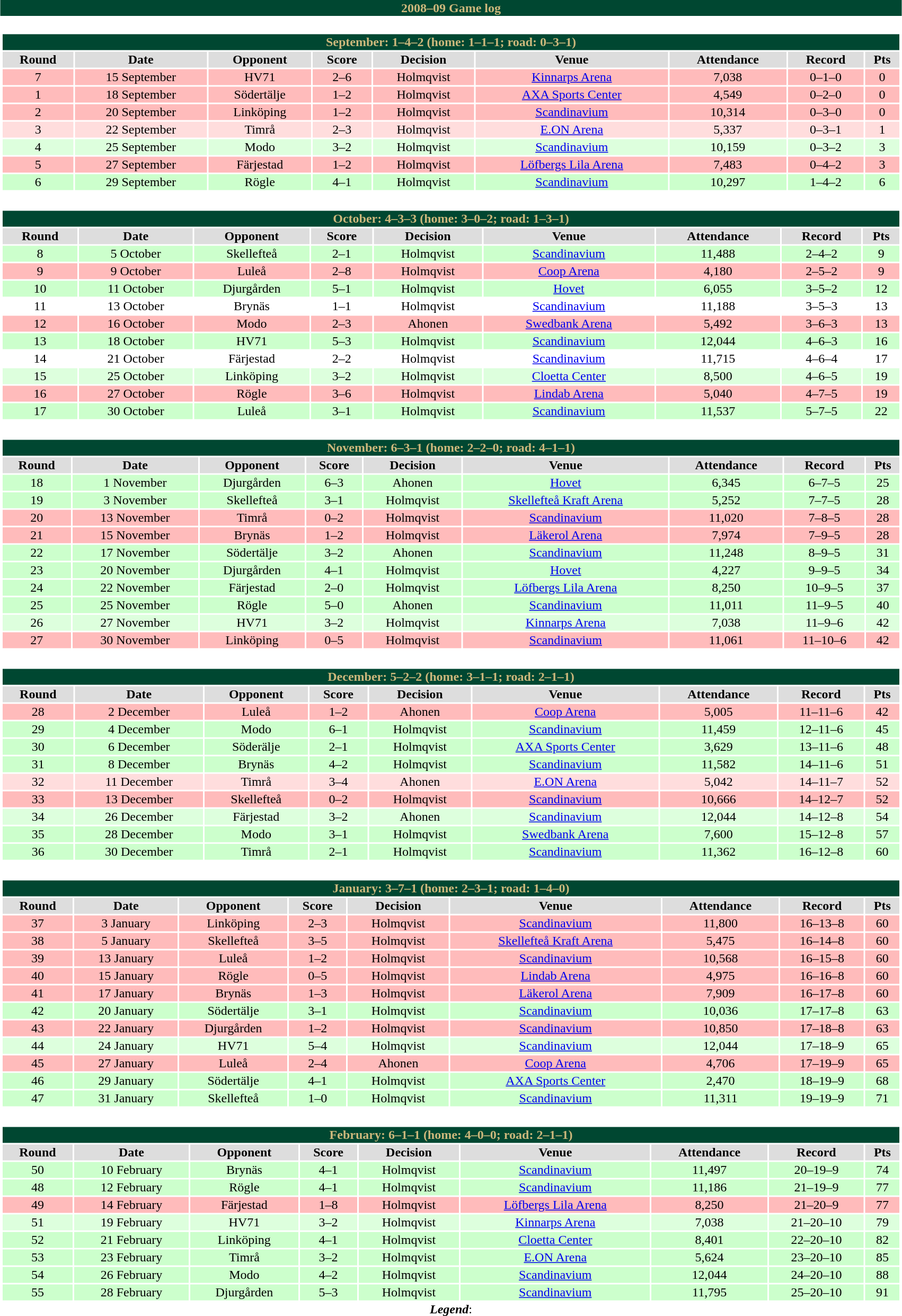<table class="toccolours" width=90% style="clear:both; margin:1.5em auto; text-align:center;">
<tr>
<th colspan=10 style="background:#004731; color: #cdb87c;">2008–09 Game log</th>
</tr>
<tr>
<td colspan=10><br><table class="toccolours collapsible collapsed" width=100%>
<tr>
<th colspan=10; style="background:#004731; color: #cdb87c;">September: 1–4–2 (home: 1–1–1; road: 0–3–1)</th>
</tr>
<tr align="center"  bgcolor="#dddddd">
<td><strong>Round</strong></td>
<td><strong>Date</strong></td>
<td><strong>Opponent</strong></td>
<td><strong>Score</strong></td>
<td><strong>Decision</strong></td>
<td><strong>Venue</strong></td>
<td><strong>Attendance</strong></td>
<td><strong>Record</strong></td>
<td><strong>Pts</strong></td>
</tr>
<tr align="center" bgcolor="#ffbbbb">
<td>7</td>
<td>15 September</td>
<td>HV71</td>
<td>2–6</td>
<td>Holmqvist</td>
<td><a href='#'>Kinnarps Arena</a></td>
<td>7,038</td>
<td>0–1–0</td>
<td>0</td>
</tr>
<tr align="center" bgcolor="#ffbbbb">
<td>1</td>
<td>18 September</td>
<td>Södertälje</td>
<td>1–2</td>
<td>Holmqvist</td>
<td><a href='#'>AXA Sports Center</a></td>
<td>4,549</td>
<td>0–2–0</td>
<td>0</td>
</tr>
<tr align="center" bgcolor="ffbbbb">
<td>2</td>
<td>20 September</td>
<td>Linköping</td>
<td>1–2</td>
<td>Holmqvist</td>
<td><a href='#'>Scandinavium</a></td>
<td>10,314</td>
<td>0–3–0</td>
<td>0</td>
</tr>
<tr align="center" bgcolor="ffdddd">
<td>3</td>
<td>22 September</td>
<td>Timrå</td>
<td>2–3</td>
<td>Holmqvist</td>
<td><a href='#'>E.ON Arena</a></td>
<td>5,337</td>
<td>0–3–1</td>
<td>1</td>
</tr>
<tr align="center" bgcolor="ddffdd">
<td>4</td>
<td>25 September</td>
<td>Modo</td>
<td>3–2</td>
<td>Holmqvist</td>
<td><a href='#'>Scandinavium</a></td>
<td>10,159</td>
<td>0–3–2</td>
<td>3</td>
</tr>
<tr align="center" bgcolor="ffbbbb">
<td>5</td>
<td>27 September</td>
<td>Färjestad</td>
<td>1–2</td>
<td>Holmqvist</td>
<td><a href='#'>Löfbergs Lila Arena</a></td>
<td>7,483</td>
<td>0–4–2</td>
<td>3</td>
</tr>
<tr align="center" bgcolor="ccffcc">
<td>6</td>
<td>29 September</td>
<td>Rögle</td>
<td>4–1</td>
<td>Holmqvist</td>
<td><a href='#'>Scandinavium</a></td>
<td>10,297</td>
<td>1–4–2</td>
<td>6</td>
</tr>
</table>
</td>
</tr>
<tr>
<td colspan=10><br><table class="toccolours collapsible collapsed" width=100%>
<tr>
<th colspan=10; style="background:#004731; color: #cdb87c;">October: 4–3–3 (home: 3–0–2; road: 1–3–1)</th>
</tr>
<tr align="center"  bgcolor="#dddddd">
<td><strong>Round</strong></td>
<td><strong>Date</strong></td>
<td><strong>Opponent</strong></td>
<td><strong>Score</strong></td>
<td><strong>Decision</strong></td>
<td><strong>Venue</strong></td>
<td><strong>Attendance</strong></td>
<td><strong>Record</strong></td>
<td><strong>Pts</strong></td>
</tr>
<tr align="center" bgcolor="ccffcc">
<td>8</td>
<td>5 October</td>
<td>Skellefteå</td>
<td>2–1</td>
<td>Holmqvist</td>
<td><a href='#'>Scandinavium</a></td>
<td>11,488</td>
<td>2–4–2</td>
<td>9</td>
</tr>
<tr align="center" bgcolor="ffbbbb">
<td>9</td>
<td>9 October</td>
<td>Luleå</td>
<td>2–8</td>
<td>Holmqvist</td>
<td><a href='#'>Coop Arena</a></td>
<td>4,180</td>
<td>2–5–2</td>
<td>9</td>
</tr>
<tr align="center" bgcolor="ccffcc">
<td>10</td>
<td>11 October</td>
<td>Djurgården</td>
<td>5–1</td>
<td>Holmqvist</td>
<td><a href='#'>Hovet</a></td>
<td>6,055</td>
<td>3–5–2</td>
<td>12</td>
</tr>
<tr align="center" bgcolor="">
<td>11</td>
<td>13 October</td>
<td>Brynäs</td>
<td>1–1</td>
<td>Holmqvist</td>
<td><a href='#'>Scandinavium</a></td>
<td>11,188</td>
<td>3–5–3</td>
<td>13</td>
</tr>
<tr align="center" bgcolor="ffbbbb">
<td>12</td>
<td>16 October</td>
<td>Modo</td>
<td>2–3</td>
<td>Ahonen</td>
<td><a href='#'>Swedbank Arena</a></td>
<td>5,492</td>
<td>3–6–3</td>
<td>13</td>
</tr>
<tr align="center" bgcolor="ccffcc">
<td>13</td>
<td>18 October</td>
<td>HV71</td>
<td>5–3</td>
<td>Holmqvist</td>
<td><a href='#'>Scandinavium</a></td>
<td>12,044</td>
<td>4–6–3</td>
<td>16</td>
</tr>
<tr align="center" bgcolor="">
<td>14</td>
<td>21 October</td>
<td>Färjestad</td>
<td>2–2</td>
<td>Holmqvist</td>
<td><a href='#'>Scandinavium</a></td>
<td>11,715</td>
<td>4–6–4</td>
<td>17</td>
</tr>
<tr align="center" bgcolor="ddffdd">
<td>15</td>
<td>25 October</td>
<td>Linköping</td>
<td>3–2</td>
<td>Holmqvist</td>
<td><a href='#'>Cloetta Center</a></td>
<td>8,500</td>
<td>4–6–5</td>
<td>19</td>
</tr>
<tr align="center" bgcolor="ffbbbb">
<td>16</td>
<td>27 October</td>
<td>Rögle</td>
<td>3–6</td>
<td>Holmqvist</td>
<td><a href='#'>Lindab Arena</a></td>
<td>5,040</td>
<td>4–7–5</td>
<td>19</td>
</tr>
<tr align="center" bgcolor="ccffcc">
<td>17</td>
<td>30 October</td>
<td>Luleå</td>
<td>3–1</td>
<td>Holmqvist</td>
<td><a href='#'>Scandinavium</a></td>
<td>11,537</td>
<td>5–7–5</td>
<td>22</td>
</tr>
</table>
</td>
</tr>
<tr>
<td colspan=10><br><table class="toccolours collapsible collapsed" width=100%>
<tr>
<th colspan=10; style="background:#004731; color: #cdb87c;">November: 6–3–1 (home: 2–2–0; road: 4–1–1)</th>
</tr>
<tr align="center"  bgcolor="#dddddd">
<td><strong>Round</strong></td>
<td><strong>Date</strong></td>
<td><strong>Opponent</strong></td>
<td><strong>Score</strong></td>
<td><strong>Decision</strong></td>
<td><strong>Venue</strong></td>
<td><strong>Attendance</strong></td>
<td><strong>Record</strong></td>
<td><strong>Pts</strong></td>
</tr>
<tr align="center" bgcolor="ccffcc">
<td>18</td>
<td>1 November</td>
<td>Djurgården</td>
<td>6–3</td>
<td>Ahonen</td>
<td><a href='#'>Hovet</a></td>
<td>6,345</td>
<td>6–7–5</td>
<td>25</td>
</tr>
<tr align="center" bgcolor="ccffcc">
<td>19</td>
<td>3 November</td>
<td>Skellefteå</td>
<td>3–1</td>
<td>Holmqvist</td>
<td><a href='#'>Skellefteå Kraft Arena</a></td>
<td>5,252</td>
<td>7–7–5</td>
<td>28</td>
</tr>
<tr align="center" bgcolor="ffbbbb">
<td>20</td>
<td>13 November</td>
<td>Timrå</td>
<td>0–2</td>
<td>Holmqvist</td>
<td><a href='#'>Scandinavium</a></td>
<td>11,020</td>
<td>7–8–5</td>
<td>28</td>
</tr>
<tr align="center" bgcolor="ffbbbb">
<td>21</td>
<td>15 November</td>
<td>Brynäs</td>
<td>1–2</td>
<td>Holmqvist</td>
<td><a href='#'>Läkerol Arena</a></td>
<td>7,974</td>
<td>7–9–5</td>
<td>28</td>
</tr>
<tr align="center" bgcolor="ccffcc">
<td>22</td>
<td>17 November</td>
<td>Södertälje</td>
<td>3–2</td>
<td>Ahonen</td>
<td><a href='#'>Scandinavium</a></td>
<td>11,248</td>
<td>8–9–5</td>
<td>31</td>
</tr>
<tr align="center" bgcolor="ccffcc">
<td>23</td>
<td>20 November</td>
<td>Djurgården</td>
<td>4–1</td>
<td>Holmqvist</td>
<td><a href='#'>Hovet</a></td>
<td>4,227</td>
<td>9–9–5</td>
<td>34</td>
</tr>
<tr align="center" bgcolor="ccffcc">
<td>24</td>
<td>22 November</td>
<td>Färjestad</td>
<td>2–0</td>
<td>Holmqvist</td>
<td><a href='#'>Löfbergs Lila Arena</a></td>
<td>8,250</td>
<td>10–9–5</td>
<td>37</td>
</tr>
<tr align="center" bgcolor="ccffcc">
<td>25</td>
<td>25 November</td>
<td>Rögle</td>
<td>5–0</td>
<td>Ahonen</td>
<td><a href='#'>Scandinavium</a></td>
<td>11,011</td>
<td>11–9–5</td>
<td>40</td>
</tr>
<tr align="center" bgcolor="ddffdd">
<td>26</td>
<td>27 November</td>
<td>HV71</td>
<td>3–2</td>
<td>Holmqvist</td>
<td><a href='#'>Kinnarps Arena</a></td>
<td>7,038</td>
<td>11–9–6</td>
<td>42</td>
</tr>
<tr align="center" bgcolor="ffbbbb">
<td>27</td>
<td>30 November</td>
<td>Linköping</td>
<td>0–5</td>
<td>Holmqvist</td>
<td><a href='#'>Scandinavium</a></td>
<td>11,061</td>
<td>11–10–6</td>
<td>42</td>
</tr>
</table>
</td>
</tr>
<tr>
<td colspan=10><br><table class="toccolours collapsible collapsed" width=100%>
<tr>
<th colspan=10; style="background:#004731; color: #cdb87c;">December: 5–2–2 (home: 3–1–1; road: 2–1–1)</th>
</tr>
<tr align="center"  bgcolor="#dddddd">
<td><strong>Round</strong></td>
<td><strong>Date</strong></td>
<td><strong>Opponent</strong></td>
<td><strong>Score</strong></td>
<td><strong>Decision</strong></td>
<td><strong>Venue</strong></td>
<td><strong>Attendance</strong></td>
<td><strong>Record</strong></td>
<td><strong>Pts</strong></td>
</tr>
<tr align="center" bgcolor="ffbbbb">
<td>28</td>
<td>2 December</td>
<td>Luleå</td>
<td>1–2</td>
<td>Ahonen</td>
<td><a href='#'>Coop Arena</a></td>
<td>5,005</td>
<td>11–11–6</td>
<td>42</td>
</tr>
<tr align="center" bgcolor="ccffcc">
<td>29</td>
<td>4 December</td>
<td>Modo</td>
<td>6–1</td>
<td>Holmqvist</td>
<td><a href='#'>Scandinavium</a></td>
<td>11,459</td>
<td>12–11–6</td>
<td>45</td>
</tr>
<tr align="center" bgcolor="ccffcc">
<td>30</td>
<td>6 December</td>
<td>Söderälje</td>
<td>2–1</td>
<td>Holmqvist</td>
<td><a href='#'>AXA Sports Center</a></td>
<td>3,629</td>
<td>13–11–6</td>
<td>48</td>
</tr>
<tr align="center" bgcolor="ccffcc">
<td>31</td>
<td>8 December</td>
<td>Brynäs</td>
<td>4–2</td>
<td>Holmqvist</td>
<td><a href='#'>Scandinavium</a></td>
<td>11,582</td>
<td>14–11–6</td>
<td>51</td>
</tr>
<tr align="center" bgcolor="ffdddd">
<td>32</td>
<td>11 December</td>
<td>Timrå</td>
<td>3–4</td>
<td>Ahonen</td>
<td><a href='#'>E.ON Arena</a></td>
<td>5,042</td>
<td>14–11–7</td>
<td>52</td>
</tr>
<tr align="center" bgcolor="ffbbbb">
<td>33</td>
<td>13 December</td>
<td>Skellefteå</td>
<td>0–2</td>
<td>Holmqvist</td>
<td><a href='#'>Scandinavium</a></td>
<td>10,666</td>
<td>14–12–7</td>
<td>52</td>
</tr>
<tr align="center" bgcolor="ddffdd">
<td>34</td>
<td>26 December</td>
<td>Färjestad</td>
<td>3–2</td>
<td>Ahonen</td>
<td><a href='#'>Scandinavium</a></td>
<td>12,044</td>
<td>14–12–8</td>
<td>54</td>
</tr>
<tr align="center" bgcolor="ccffcc">
<td>35</td>
<td>28 December</td>
<td>Modo</td>
<td>3–1</td>
<td>Holmqvist</td>
<td><a href='#'>Swedbank Arena</a></td>
<td>7,600</td>
<td>15–12–8</td>
<td>57</td>
</tr>
<tr align="center" bgcolor="ccffcc">
<td>36</td>
<td>30 December</td>
<td>Timrå</td>
<td>2–1</td>
<td>Holmqvist</td>
<td><a href='#'>Scandinavium</a></td>
<td>11,362</td>
<td>16–12–8</td>
<td>60</td>
</tr>
</table>
</td>
</tr>
<tr>
<td colspan=10><br><table class="toccolours collapsible collapsed" width=100%>
<tr>
<th colspan=10; style="background:#004731; color: #cdb87c;">January: 3–7–1 (home: 2–3–1; road: 1–4–0)</th>
</tr>
<tr align="center"  bgcolor="#dddddd">
<td><strong>Round</strong></td>
<td><strong>Date</strong></td>
<td><strong>Opponent</strong></td>
<td><strong>Score</strong></td>
<td><strong>Decision</strong></td>
<td><strong>Venue</strong></td>
<td><strong>Attendance</strong></td>
<td><strong>Record</strong></td>
<td><strong>Pts</strong></td>
</tr>
<tr align="center" bgcolor="ffbbbb">
<td>37</td>
<td>3 January</td>
<td>Linköping</td>
<td>2–3</td>
<td>Holmqvist</td>
<td><a href='#'>Scandinavium</a></td>
<td>11,800</td>
<td>16–13–8</td>
<td>60</td>
</tr>
<tr align="center" bgcolor="ffbbbb">
<td>38</td>
<td>5 January</td>
<td>Skellefteå</td>
<td>3–5</td>
<td>Holmqvist</td>
<td><a href='#'>Skellefteå Kraft Arena</a></td>
<td>5,475</td>
<td>16–14–8</td>
<td>60</td>
</tr>
<tr align="center" bgcolor="ffbbbb">
<td>39</td>
<td>13 January</td>
<td>Luleå</td>
<td>1–2</td>
<td>Holmqvist</td>
<td><a href='#'>Scandinavium</a></td>
<td>10,568</td>
<td>16–15–8</td>
<td>60</td>
</tr>
<tr align="center" bgcolor="ffbbbb">
<td>40</td>
<td>15 January</td>
<td>Rögle</td>
<td>0–5</td>
<td>Holmqvist</td>
<td><a href='#'>Lindab Arena</a></td>
<td>4,975</td>
<td>16–16–8</td>
<td>60</td>
</tr>
<tr align="center" bgcolor="ffbbbb">
<td>41</td>
<td>17 January</td>
<td>Brynäs</td>
<td>1–3</td>
<td>Holmqvist</td>
<td><a href='#'>Läkerol Arena</a></td>
<td>7,909</td>
<td>16–17–8</td>
<td>60</td>
</tr>
<tr align="center" bgcolor="ccffcc">
<td>42</td>
<td>20 January</td>
<td>Södertälje</td>
<td>3–1</td>
<td>Holmqvist</td>
<td><a href='#'>Scandinavium</a></td>
<td>10,036</td>
<td>17–17–8</td>
<td>63</td>
</tr>
<tr align="center" bgcolor="ffbbbb">
<td>43</td>
<td>22 January</td>
<td>Djurgården</td>
<td>1–2</td>
<td>Holmqvist</td>
<td><a href='#'>Scandinavium</a></td>
<td>10,850</td>
<td>17–18–8</td>
<td>63</td>
</tr>
<tr align="center" bgcolor="ddffdd">
<td>44</td>
<td>24 January</td>
<td>HV71</td>
<td>5–4</td>
<td>Holmqvist</td>
<td><a href='#'>Scandinavium</a></td>
<td>12,044</td>
<td>17–18–9</td>
<td>65</td>
</tr>
<tr align="center" bgcolor="ffbbbb">
<td>45</td>
<td>27 January</td>
<td>Luleå</td>
<td>2–4</td>
<td>Ahonen</td>
<td><a href='#'>Coop Arena</a></td>
<td>4,706</td>
<td>17–19–9</td>
<td>65</td>
</tr>
<tr align="center" bgcolor="ccffcc">
<td>46</td>
<td>29 January</td>
<td>Södertälje</td>
<td>4–1</td>
<td>Holmqvist</td>
<td><a href='#'>AXA Sports Center</a></td>
<td>2,470</td>
<td>18–19–9</td>
<td>68</td>
</tr>
<tr align="center" bgcolor="ccffcc">
<td>47</td>
<td>31 January</td>
<td>Skellefteå</td>
<td>1–0</td>
<td>Holmqvist</td>
<td><a href='#'>Scandinavium</a></td>
<td>11,311</td>
<td>19–19–9</td>
<td>71</td>
</tr>
</table>
</td>
</tr>
<tr>
<td colspan=10><br><table class="toccolours collapsible collapsed" width=100%>
<tr>
<th colspan=10; style="background:#004731; color: #cdb87c;">February: 6–1–1 (home: 4–0–0; road: 2–1–1)</th>
</tr>
<tr align="center"  bgcolor="#dddddd">
<td><strong>Round</strong></td>
<td><strong>Date</strong></td>
<td><strong>Opponent</strong></td>
<td><strong>Score</strong></td>
<td><strong>Decision</strong></td>
<td><strong>Venue</strong></td>
<td><strong>Attendance</strong></td>
<td><strong>Record</strong></td>
<td><strong>Pts</strong></td>
</tr>
<tr align="center" bgcolor="ccffcc">
<td>50</td>
<td>10 February</td>
<td>Brynäs</td>
<td>4–1</td>
<td>Holmqvist</td>
<td><a href='#'>Scandinavium</a></td>
<td>11,497</td>
<td>20–19–9</td>
<td>74</td>
</tr>
<tr align="center" bgcolor="ccffcc">
<td>48</td>
<td>12 February</td>
<td>Rögle</td>
<td>4–1</td>
<td>Holmqvist</td>
<td><a href='#'>Scandinavium</a></td>
<td>11,186</td>
<td>21–19–9</td>
<td>77</td>
</tr>
<tr align="center" bgcolor="ffbbbb">
<td>49</td>
<td>14 February</td>
<td>Färjestad</td>
<td>1–8</td>
<td>Holmqvist</td>
<td><a href='#'>Löfbergs Lila Arena</a></td>
<td>8,250</td>
<td>21–20–9</td>
<td>77</td>
</tr>
<tr align="center" bgcolor="ddffdd">
<td>51</td>
<td>19 February</td>
<td>HV71</td>
<td>3–2</td>
<td>Holmqvist</td>
<td><a href='#'>Kinnarps Arena</a></td>
<td>7,038</td>
<td>21–20–10</td>
<td>79</td>
</tr>
<tr align="center" bgcolor="ccffcc">
<td>52</td>
<td>21 February</td>
<td>Linköping</td>
<td>4–1</td>
<td>Holmqvist</td>
<td><a href='#'>Cloetta Center</a></td>
<td>8,401</td>
<td>22–20–10</td>
<td>82</td>
</tr>
<tr align="center" bgcolor="ccffcc">
<td>53</td>
<td>23 February</td>
<td>Timrå</td>
<td>3–2</td>
<td>Holmqvist</td>
<td><a href='#'>E.ON Arena</a></td>
<td>5,624</td>
<td>23–20–10</td>
<td>85</td>
</tr>
<tr align="center" bgcolor="ccffcc">
<td>54</td>
<td>26 February</td>
<td>Modo</td>
<td>4–2</td>
<td>Holmqvist</td>
<td><a href='#'>Scandinavium</a></td>
<td>12,044</td>
<td>24–20–10</td>
<td>88</td>
</tr>
<tr align="center" bgcolor="ccffcc">
<td>55</td>
<td>28 February</td>
<td>Djurgården</td>
<td>5–3</td>
<td>Holmqvist</td>
<td><a href='#'>Scandinavium</a></td>
<td>11,795</td>
<td>25–20–10</td>
<td>91</td>
</tr>
</table>
<strong><em>Legend</em></strong>: 



</td>
</tr>
</table>
